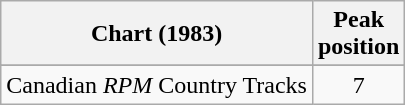<table class="wikitable sortable">
<tr>
<th align="left">Chart (1983)</th>
<th align="center">Peak<br>position</th>
</tr>
<tr>
</tr>
<tr>
<td align="left">Canadian <em>RPM</em> Country Tracks</td>
<td align="center">7</td>
</tr>
</table>
